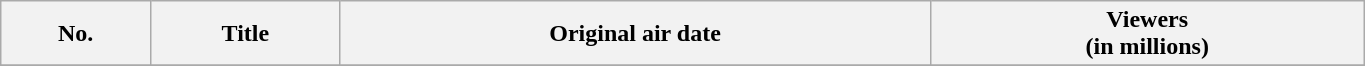<table class="wikitable plainrowheaders" style="width:72%;">
<tr>
<th scope="col">No.</th>
<th scope="col">Title</th>
<th scope="col">Original air date</th>
<th scope="col">Viewers<br>(in millions)</th>
</tr>
<tr>
</tr>
</table>
